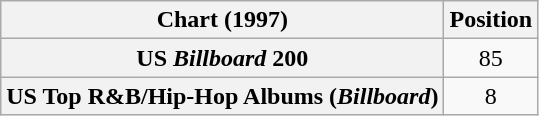<table class="wikitable sortable plainrowheaders" style="text-align:center;">
<tr>
<th scope="col">Chart (1997)</th>
<th scope="col">Position</th>
</tr>
<tr>
<th scope="row">US <em>Billboard</em> 200</th>
<td>85</td>
</tr>
<tr>
<th scope="row">US Top R&B/Hip-Hop Albums (<em>Billboard</em>)</th>
<td>8</td>
</tr>
</table>
